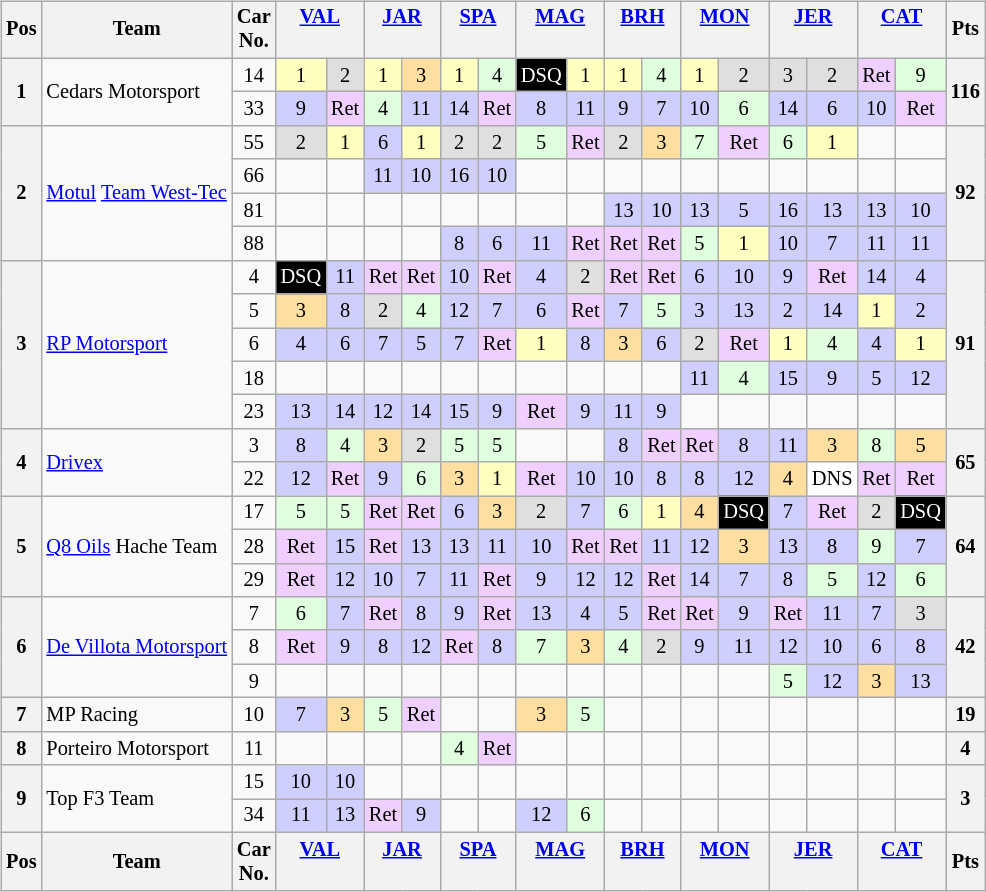<table>
<tr>
<td><br><table class="wikitable" style="font-size: 85%; text-align:center">
<tr valign="top">
<th valign="middle">Pos</th>
<th valign="middle">Team</th>
<th valign=middle>Car<br>No.</th>
<th colspan=2><a href='#'>VAL</a><br></th>
<th colspan=2><a href='#'>JAR</a><br></th>
<th colspan=2><a href='#'>SPA</a><br></th>
<th colspan=2><a href='#'>MAG</a><br></th>
<th colspan=2><a href='#'>BRH</a><br></th>
<th colspan=2><a href='#'>MON</a><br></th>
<th colspan=2><a href='#'>JER</a><br></th>
<th colspan=2><a href='#'>CAT</a><br></th>
<th valign="middle">Pts</th>
</tr>
<tr>
<th rowspan="2">1</th>
<td rowspan="2" align=left> Cedars Motorsport</td>
<td>14</td>
<td style="background:#FFFFBF;">1</td>
<td style="background:#DFDFDF;">2</td>
<td style="background:#FFFFBF;">1</td>
<td style="background:#FFDF9F;">3</td>
<td style="background:#FFFFBF;">1</td>
<td style="background:#DFFFDF;">4</td>
<td style="background:#000000; color:white">DSQ</td>
<td style="background:#FFFFBF;">1</td>
<td style="background:#FFFFBF;">1</td>
<td style="background:#DFFFDF;">4</td>
<td style="background:#FFFFBF;">1</td>
<td style="background:#DFDFDF;">2</td>
<td style="background:#DFDFDF;">3</td>
<td style="background:#DFDFDF;">2</td>
<td style="background:#EFCFFF;">Ret</td>
<td style="background:#DFFFDF;">9</td>
<th rowspan="2">116</th>
</tr>
<tr>
<td>33</td>
<td style="background:#CFCFFF;">9</td>
<td style="background:#EFCFFF;">Ret</td>
<td style="background:#DFFFDF;">4</td>
<td style="background:#CFCFFF;">11</td>
<td style="background:#CFCFFF;">14</td>
<td style="background:#EFCFFF;">Ret</td>
<td style="background:#CFCFFF;">8</td>
<td style="background:#CFCFFF;">11</td>
<td style="background:#CFCFFF;">9</td>
<td style="background:#CFCFFF;">7</td>
<td style="background:#CFCFFF;">10</td>
<td style="background:#DFFFDF;">6</td>
<td style="background:#CFCFFF;">14</td>
<td style="background:#CFCFFF;">6</td>
<td style="background:#CFCFFF;">10</td>
<td style="background:#EFCFFF;">Ret</td>
</tr>
<tr>
<th rowspan="4">2</th>
<td rowspan="4" align=left nowrap> <a href='#'>Motul</a> <a href='#'>Team West-Tec</a></td>
<td>55</td>
<td style="background:#DFDFDF;">2</td>
<td style="background:#FFFFBF;">1</td>
<td style="background:#CFCFFF;">6</td>
<td style="background:#FFFFBF;">1</td>
<td style="background:#DFDFDF;">2</td>
<td style="background:#DFDFDF;">2</td>
<td style="background:#DFFFDF;">5</td>
<td style="background:#EFCFFF;">Ret</td>
<td style="background:#DFDFDF;">2</td>
<td style="background:#FFDF9F;">3</td>
<td style="background:#DFFFDF;">7</td>
<td style="background:#EFCFFF;">Ret</td>
<td style="background:#DFFFDF;">6</td>
<td style="background:#FFFFBF;">1</td>
<td></td>
<td></td>
<th rowspan="4">92</th>
</tr>
<tr>
<td>66</td>
<td></td>
<td></td>
<td style="background:#CFCFFF;">11</td>
<td style="background:#CFCFFF;">10</td>
<td style="background:#CFCFFF;">16</td>
<td style="background:#CFCFFF;">10</td>
<td></td>
<td></td>
<td></td>
<td></td>
<td></td>
<td></td>
<td></td>
<td></td>
<td></td>
<td></td>
</tr>
<tr>
<td>81</td>
<td></td>
<td></td>
<td></td>
<td></td>
<td></td>
<td></td>
<td></td>
<td></td>
<td style="background:#CFCFFF;">13</td>
<td style="background:#CFCFFF;">10</td>
<td style="background:#CFCFFF;">13</td>
<td style="background:#CFCFFF;">5</td>
<td style="background:#CFCFFF;">16</td>
<td style="background:#CFCFFF;">13</td>
<td style="background:#CFCFFF;">13</td>
<td style="background:#CFCFFF;">10</td>
</tr>
<tr>
<td>88</td>
<td></td>
<td></td>
<td></td>
<td></td>
<td style="background:#CFCFFF;">8</td>
<td style="background:#CFCFFF;">6</td>
<td style="background:#CFCFFF;">11</td>
<td style="background:#EFCFFF;">Ret</td>
<td style="background:#EFCFFF;">Ret</td>
<td style="background:#EFCFFF;">Ret</td>
<td style="background:#DFFFDF;">5</td>
<td style="background:#FFFFBF;">1</td>
<td style="background:#CFCFFF;">10</td>
<td style="background:#CFCFFF;">7</td>
<td style="background:#CFCFFF;">11</td>
<td style="background:#CFCFFF;">11</td>
</tr>
<tr>
<th rowspan="5">3</th>
<td rowspan="5" align=left> <a href='#'>RP Motorsport</a></td>
<td>4</td>
<td style="background:#000000; color:white">DSQ</td>
<td style="background:#CFCFFF;">11</td>
<td style="background:#EFCFFF;">Ret</td>
<td style="background:#EFCFFF;">Ret</td>
<td style="background:#CFCFFF;">10</td>
<td style="background:#EFCFFF;">Ret</td>
<td style="background:#CFCFFF;">4</td>
<td style="background:#DFDFDF;">2</td>
<td style="background:#EFCFFF;">Ret</td>
<td style="background:#EFCFFF;">Ret</td>
<td style="background:#CFCFFF;">6</td>
<td style="background:#CFCFFF;">10</td>
<td style="background:#CFCFFF;">9</td>
<td style="background:#EFCFFF;">Ret</td>
<td style="background:#CFCFFF;">14</td>
<td style="background:#CFCFFF;">4</td>
<th rowspan="5">91</th>
</tr>
<tr>
<td>5</td>
<td style="background:#FFDF9F;">3</td>
<td style="background:#CFCFFF;">8</td>
<td style="background:#DFDFDF;">2</td>
<td style="background:#DFFFDF;">4</td>
<td style="background:#CFCFFF;">12</td>
<td style="background:#CFCFFF;">7</td>
<td style="background:#CFCFFF;">6</td>
<td style="background:#EFCFFF;">Ret</td>
<td style="background:#CFCFFF;">7</td>
<td style="background:#DFFFDF;">5</td>
<td style="background:#CFCFFF;">3</td>
<td style="background:#CFCFFF;">13</td>
<td style="background:#CFCFFF;">2</td>
<td style="background:#CFCFFF;">14</td>
<td style="background:#FFFFBF;">1</td>
<td style="background:#CFCFFF;">2</td>
</tr>
<tr>
<td>6</td>
<td style="background:#CFCFFF;">4</td>
<td style="background:#CFCFFF;">6</td>
<td style="background:#CFCFFF;">7</td>
<td style="background:#CFCFFF;">5</td>
<td style="background:#CFCFFF;">7</td>
<td style="background:#EFCFFF;">Ret</td>
<td style="background:#FFFFBF;">1</td>
<td style="background:#CFCFFF;">8</td>
<td style="background:#FFDF9F;">3</td>
<td style="background:#CFCFFF;">6</td>
<td style="background:#DFDFDF;">2</td>
<td style="background:#EFCFFF;">Ret</td>
<td style="background:#FFFFBF;">1</td>
<td style="background:#DFFFDF;">4</td>
<td style="background:#CFCFFF;">4</td>
<td style="background:#FFFFBF;">1</td>
</tr>
<tr>
<td>18</td>
<td></td>
<td></td>
<td></td>
<td></td>
<td></td>
<td></td>
<td></td>
<td></td>
<td></td>
<td></td>
<td style="background:#CFCFFF;">11</td>
<td style="background:#DFFFDF;">4</td>
<td style="background:#CFCFFF;">15</td>
<td style="background:#CFCFFF;">9</td>
<td style="background:#CFCFFF;">5</td>
<td style="background:#CFCFFF;">12</td>
</tr>
<tr>
<td>23</td>
<td style="background:#CFCFFF;">13</td>
<td style="background:#CFCFFF;">14</td>
<td style="background:#CFCFFF;">12</td>
<td style="background:#CFCFFF;">14</td>
<td style="background:#CFCFFF;">15</td>
<td style="background:#CFCFFF;">9</td>
<td style="background:#EFCFFF;">Ret</td>
<td style="background:#CFCFFF;">9</td>
<td style="background:#CFCFFF;">11</td>
<td style="background:#CFCFFF;">9</td>
<td></td>
<td></td>
<td></td>
<td></td>
<td></td>
<td></td>
</tr>
<tr>
<th rowspan="2">4</th>
<td rowspan="2" align=left> <a href='#'>Drivex</a></td>
<td>3</td>
<td style="background:#CFCFFF;">8</td>
<td style="background:#DFFFDF;">4</td>
<td style="background:#FFDF9F;">3</td>
<td style="background:#DFDFDF;">2</td>
<td style="background:#DFFFDF;">5</td>
<td style="background:#DFFFDF;">5</td>
<td></td>
<td></td>
<td style="background:#CFCFFF;">8</td>
<td style="background:#EFCFFF;">Ret</td>
<td style="background:#EFCFFF;">Ret</td>
<td style="background:#CFCFFF;">8</td>
<td style="background:#CFCFFF;">11</td>
<td style="background:#FFDF9F;">3</td>
<td style="background:#DFFFDF;">8</td>
<td style="background:#FFDF9F;">5</td>
<th rowspan="2">65</th>
</tr>
<tr>
<td>22</td>
<td style="background:#CFCFFF;">12</td>
<td style="background:#EFCFFF;">Ret</td>
<td style="background:#CFCFFF;">9</td>
<td style="background:#DFFFDF;">6</td>
<td style="background:#FFDF9F;">3</td>
<td style="background:#FFFFBF;">1</td>
<td style="background:#EFCFFF;">Ret</td>
<td style="background:#CFCFFF;">10</td>
<td style="background:#CFCFFF;">10</td>
<td style="background:#CFCFFF;">8</td>
<td style="background:#CFCFFF;">8</td>
<td style="background:#CFCFFF;">12</td>
<td style="background:#FFDF9F;">4</td>
<td style="background:#FFFFFF;">DNS</td>
<td style="background:#EFCFFF;">Ret</td>
<td style="background:#EFCFFF;">Ret</td>
</tr>
<tr>
<th rowspan="3">5</th>
<td rowspan="3" align=left> <a href='#'>Q8 Oils</a> Hache Team</td>
<td>17</td>
<td style="background:#DFFFDF;">5</td>
<td style="background:#DFFFDF;">5</td>
<td style="background:#EFCFFF;">Ret</td>
<td style="background:#EFCFFF;">Ret</td>
<td style="background:#CFCFFF;">6</td>
<td style="background:#FFDF9F;">3</td>
<td style="background:#DFDFDF;">2</td>
<td style="background:#CFCFFF;">7</td>
<td style="background:#DFFFDF;">6</td>
<td style="background:#FFFFBF;">1</td>
<td style="background:#FFDF9F;">4</td>
<td style="background:#000000; color:white">DSQ</td>
<td style="background:#CFCFFF;">7</td>
<td style="background:#EFCFFF;">Ret</td>
<td style="background:#DFDFDF;">2</td>
<td style="background:#000000; color:white">DSQ</td>
<th rowspan="3">64</th>
</tr>
<tr>
<td>28</td>
<td style="background:#EFCFFF;">Ret</td>
<td style="background:#CFCFFF;">15</td>
<td style="background:#EFCFFF;">Ret</td>
<td style="background:#CFCFFF;">13</td>
<td style="background:#CFCFFF;">13</td>
<td style="background:#CFCFFF;">11</td>
<td style="background:#CFCFFF;">10</td>
<td style="background:#EFCFFF;">Ret</td>
<td style="background:#EFCFFF;">Ret</td>
<td style="background:#CFCFFF;">11</td>
<td style="background:#CFCFFF;">12</td>
<td style="background:#FFDF9F;">3</td>
<td style="background:#CFCFFF;">13</td>
<td style="background:#CFCFFF;">8</td>
<td style="background:#DFFFDF;">9</td>
<td style="background:#CFCFFF;">7</td>
</tr>
<tr>
<td>29</td>
<td style="background:#EFCFFF;">Ret</td>
<td style="background:#CFCFFF;">12</td>
<td style="background:#CFCFFF;">10</td>
<td style="background:#CFCFFF;">7</td>
<td style="background:#CFCFFF;">11</td>
<td style="background:#EFCFFF;">Ret</td>
<td style="background:#CFCFFF;">9</td>
<td style="background:#CFCFFF;">12</td>
<td style="background:#CFCFFF;">12</td>
<td style="background:#EFCFFF;">Ret</td>
<td style="background:#CFCFFF;">14</td>
<td style="background:#CFCFFF;">7</td>
<td style="background:#CFCFFF;">8</td>
<td style="background:#DFFFDF;">5</td>
<td style="background:#CFCFFF;">12</td>
<td style="background:#DFFFDF;">6</td>
</tr>
<tr>
<th rowspan="3">6</th>
<td rowspan="3" align=left> <a href='#'>De Villota Motorsport</a></td>
<td>7</td>
<td style="background:#DFFFDF;">6</td>
<td style="background:#CFCFFF;">7</td>
<td style="background:#EFCFFF;">Ret</td>
<td style="background:#CFCFFF;">8</td>
<td style="background:#CFCFFF;">9</td>
<td style="background:#EFCFFF;">Ret</td>
<td style="background:#CFCFFF;">13</td>
<td style="background:#CFCFFF;">4</td>
<td style="background:#CFCFFF;">5</td>
<td style="background:#EFCFFF;">Ret</td>
<td style="background:#EFCFFF;">Ret</td>
<td style="background:#CFCFFF;">9</td>
<td style="background:#EFCFFF;">Ret</td>
<td style="background:#CFCFFF;">11</td>
<td style="background:#CFCFFF;">7</td>
<td style="background:#DFDFDF;">3</td>
<th rowspan="3">42</th>
</tr>
<tr>
<td>8</td>
<td style="background:#EFCFFF;">Ret</td>
<td style="background:#CFCFFF;">9</td>
<td style="background:#CFCFFF;">8</td>
<td style="background:#CFCFFF;">12</td>
<td style="background:#EFCFFF;">Ret</td>
<td style="background:#CFCFFF;">8</td>
<td style="background:#DFFFDF;">7</td>
<td style="background:#FFDF9F;">3</td>
<td style="background:#DFFFDF;">4</td>
<td style="background:#DFDFDF;">2</td>
<td style="background:#CFCFFF;">9</td>
<td style="background:#CFCFFF;">11</td>
<td style="background:#CFCFFF;">12</td>
<td style="background:#CFCFFF;">10</td>
<td style="background:#CFCFFF;">6</td>
<td style="background:#CFCFFF;">8</td>
</tr>
<tr>
<td>9</td>
<td></td>
<td></td>
<td></td>
<td></td>
<td></td>
<td></td>
<td></td>
<td></td>
<td></td>
<td></td>
<td></td>
<td></td>
<td style="background:#DFFFDF;">5</td>
<td style="background:#CFCFFF;">12</td>
<td style="background:#FFDF9F;">3</td>
<td style="background:#CFCFFF;">13</td>
</tr>
<tr>
<th>7</th>
<td align=left> MP Racing</td>
<td>10</td>
<td style="background:#CFCFFF;">7</td>
<td style="background:#FFDF9F;">3</td>
<td style="background:#DFFFDF;">5</td>
<td style="background:#EFCFFF;">Ret</td>
<td></td>
<td></td>
<td style="background:#FFDF9F;">3</td>
<td style="background:#DFFFDF;">5</td>
<td></td>
<td></td>
<td></td>
<td></td>
<td></td>
<td></td>
<td></td>
<td></td>
<th>19</th>
</tr>
<tr>
<th>8</th>
<td align=left> Porteiro Motorsport</td>
<td>11</td>
<td></td>
<td></td>
<td></td>
<td></td>
<td style="background:#DFFFDF;">4</td>
<td style="background:#EFCFFF;">Ret</td>
<td></td>
<td></td>
<td></td>
<td></td>
<td></td>
<td></td>
<td></td>
<td></td>
<td></td>
<td></td>
<th>4</th>
</tr>
<tr>
<th rowspan="2">9</th>
<td rowspan="2" align=left> Top F3 Team</td>
<td>15</td>
<td style="background:#CFCFFF;">10</td>
<td style="background:#CFCFFF;">10</td>
<td></td>
<td></td>
<td></td>
<td></td>
<td></td>
<td></td>
<td></td>
<td></td>
<td></td>
<td></td>
<td></td>
<td></td>
<td></td>
<td></td>
<th rowspan="2">3</th>
</tr>
<tr>
<td>34</td>
<td style="background:#CFCFFF;">11</td>
<td style="background:#CFCFFF;">13</td>
<td style="background:#EFCFFF;">Ret</td>
<td style="background:#CFCFFF;">9</td>
<td></td>
<td></td>
<td style="background:#CFCFFF;">12</td>
<td style="background:#DFFFDF;">6</td>
<td></td>
<td></td>
<td></td>
<td></td>
<td></td>
<td></td>
<td></td>
<td></td>
</tr>
<tr valign="top">
<th valign="middle">Pos</th>
<th valign="middle">Team</th>
<th valign=middle>Car<br>No.</th>
<th colspan=2><a href='#'>VAL</a><br></th>
<th colspan=2><a href='#'>JAR</a><br></th>
<th colspan=2><a href='#'>SPA</a><br></th>
<th colspan=2><a href='#'>MAG</a><br></th>
<th colspan=2><a href='#'>BRH</a><br></th>
<th colspan=2><a href='#'>MON</a><br></th>
<th colspan=2><a href='#'>JER</a><br></th>
<th colspan=2><a href='#'>CAT</a><br></th>
<th valign="middle">Pts</th>
</tr>
</table>
</td>
<td valign="top"><br></td>
</tr>
</table>
